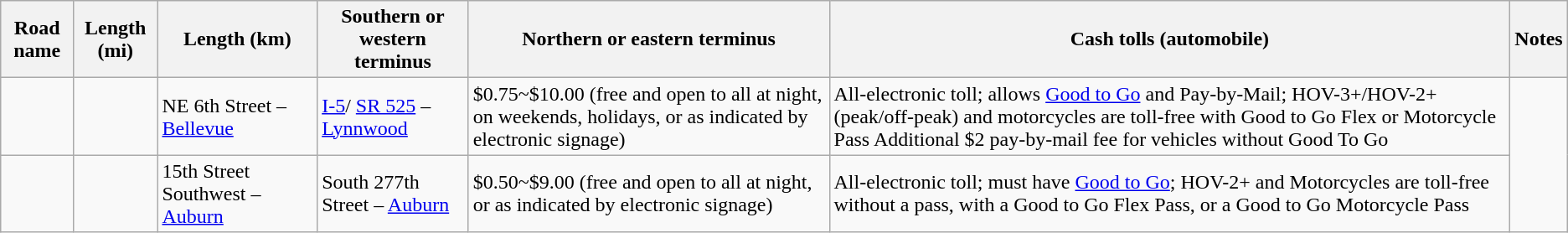<table class=wikitable>
<tr>
<th scope=col>Road name</th>
<th scope=col>Length (mi)</th>
<th scope=col>Length (km)</th>
<th scope=col>Southern or western terminus</th>
<th scope=col>Northern or eastern terminus</th>
<th scope=col>Cash tolls (automobile)</th>
<th scope=col>Notes</th>
</tr>
<tr>
<td></td>
<td></td>
<td>NE 6th Street – <a href='#'>Bellevue</a></td>
<td><a href='#'>I-5</a>/ <a href='#'>SR 525</a> – <a href='#'>Lynnwood</a></td>
<td>$0.75~$10.00 (free and open to all at night, on weekends, holidays, or as indicated by electronic signage)</td>
<td>All-electronic toll; allows <a href='#'>Good to Go</a> and Pay-by-Mail; HOV-3+/HOV-2+ (peak/off-peak) and motorcycles are toll-free with Good to Go Flex or Motorcycle Pass Additional $2 pay-by-mail fee for vehicles without Good To Go</td>
</tr>
<tr>
<td></td>
<td></td>
<td>15th Street Southwest – <a href='#'>Auburn</a></td>
<td>South 277th Street – <a href='#'>Auburn</a></td>
<td>$0.50~$9.00 (free and open to all at night, or as indicated by electronic signage)</td>
<td>All-electronic toll; must have <a href='#'>Good to Go</a>; HOV-2+ and Motorcycles are toll-free without a pass, with a Good to Go Flex Pass, or a Good to Go Motorcycle Pass</td>
</tr>
</table>
